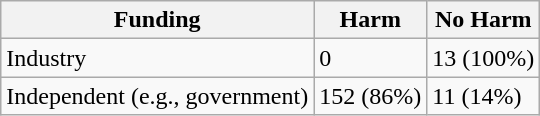<table class="wikitable">
<tr>
<th>Funding</th>
<th>Harm</th>
<th>No Harm</th>
</tr>
<tr>
<td>Industry</td>
<td>0</td>
<td>13 (100%)</td>
</tr>
<tr>
<td>Independent (e.g., government)</td>
<td>152 (86%)</td>
<td>11 (14%)</td>
</tr>
</table>
